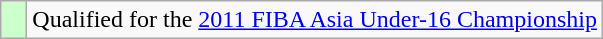<table class="wikitable">
<tr>
<td width=10px bgcolor="#ccffcc"></td>
<td>Qualified for the <a href='#'>2011 FIBA Asia Under-16 Championship</a></td>
</tr>
</table>
